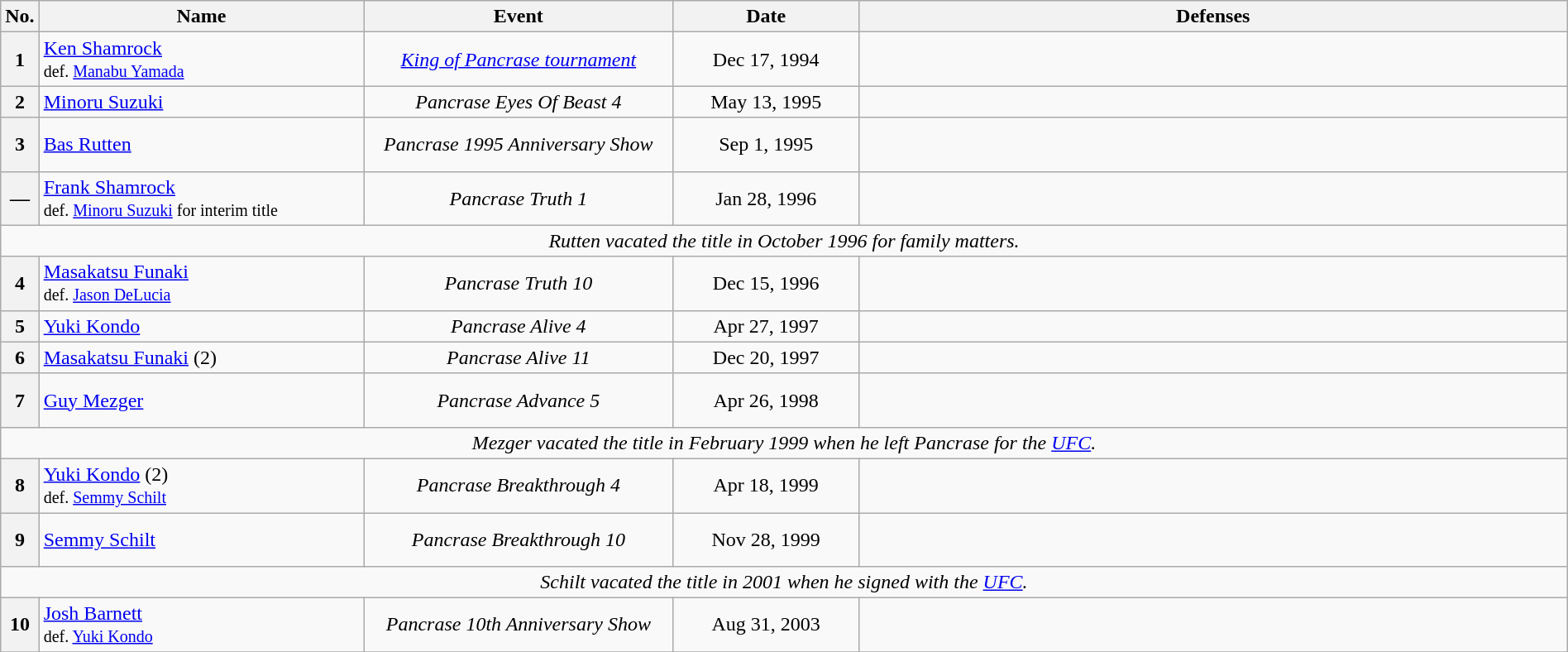<table class="wikitable" width=100%>
<tr>
<th width=1%>No.</th>
<th width=21%>Name</th>
<th width=20%>Event</th>
<th width=12%>Date</th>
<th width=46%>Defenses</th>
</tr>
<tr>
<th>1</th>
<td align=left> <a href='#'>Ken Shamrock</a><br><small>def. <a href='#'>Manabu Yamada</a></small></td>
<td align=center><em><a href='#'>King of Pancrase tournament</a></em><br></td>
<td align=center>Dec 17, 1994</td>
<td><br></td>
</tr>
<tr>
<th>2</th>
<td align=left> <a href='#'>Minoru Suzuki</a></td>
<td align=center><em>Pancrase Eyes Of Beast 4</em><br></td>
<td align=center>May 13, 1995</td>
<td></td>
</tr>
<tr>
<th>3</th>
<td align=left> <a href='#'>Bas Rutten</a></td>
<td align=center><em>Pancrase 1995 Anniversary Show</em><br></td>
<td align=center>Sep 1, 1995</td>
<td><br><br>
</td>
</tr>
<tr>
<th>—</th>
<td align=left> <a href='#'>Frank Shamrock</a><br><small>def. <a href='#'>Minoru Suzuki</a> for interim title</small></td>
<td align=center><em>Pancrase Truth 1</em><br></td>
<td align=center>Jan 28, 1996</td>
<td></td>
</tr>
<tr>
<td colspan=5 align=center><em>Rutten vacated the title in October 1996 for family matters.</em></td>
</tr>
<tr>
<th>4</th>
<td align=left> <a href='#'>Masakatsu Funaki</a><br><small>def. <a href='#'>Jason DeLucia</a></small></td>
<td align=center><em>Pancrase Truth 10</em><br></td>
<td align=center>Dec 15, 1996</td>
<td></td>
</tr>
<tr>
<th>5</th>
<td align=left> <a href='#'>Yuki Kondo</a></td>
<td align=center><em>Pancrase Alive 4</em><br></td>
<td align=center>Apr 27, 1997</td>
<td><br></td>
</tr>
<tr>
<th>6</th>
<td align=left> <a href='#'>Masakatsu Funaki</a> (2)</td>
<td align=center><em>Pancrase Alive 11</em><br></td>
<td align=center>Dec 20, 1997</td>
<td></td>
</tr>
<tr>
<th>7</th>
<td align=left> <a href='#'>Guy Mezger</a></td>
<td align=center><em>Pancrase Advance 5</em><br></td>
<td align=center>Apr 26, 1998</td>
<td><br><br>
</td>
</tr>
<tr>
<td colspan=5 align=center><em>Mezger vacated the title in February 1999 when he left Pancrase for the <a href='#'>UFC</a>.</em></td>
</tr>
<tr>
<th>8</th>
<td align=left> <a href='#'>Yuki Kondo</a> (2)<br><small>def. <a href='#'>Semmy Schilt</a></small></td>
<td align=center><em>Pancrase Breakthrough 4</em><br></td>
<td align=center>Apr 18, 1999</td>
<td><br></td>
</tr>
<tr>
<th>9</th>
<td align=left> <a href='#'>Semmy Schilt</a></td>
<td align=center><em>Pancrase Breakthrough 10</em><br></td>
<td align=center>Nov 28, 1999</td>
<td><br><br>
</td>
</tr>
<tr>
<td colspan=5 align=center><em>Schilt vacated the title in 2001 when he signed with the <a href='#'>UFC</a>.</em></td>
</tr>
<tr>
<th>10</th>
<td align=left> <a href='#'>Josh Barnett</a><br><small>def. <a href='#'>Yuki Kondo</a></small></td>
<td align=center><em>Pancrase 10th Anniversary Show</em><br></td>
<td align=center>Aug 31, 2003</td>
<td><br><br>
</td>
</tr>
<tr>
</tr>
</table>
